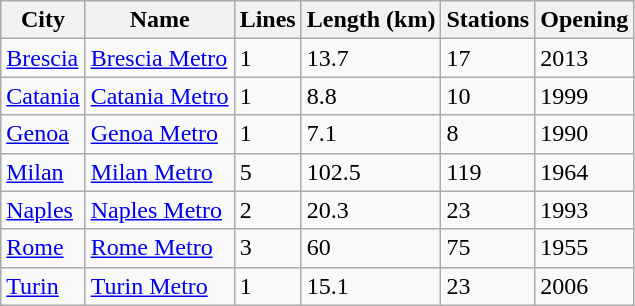<table class="wikitable sortable">
<tr>
<th>City</th>
<th>Name</th>
<th>Lines</th>
<th>Length (km)</th>
<th>Stations</th>
<th>Opening</th>
</tr>
<tr>
<td><a href='#'>Brescia</a></td>
<td><a href='#'>Brescia Metro</a></td>
<td>1</td>
<td>13.7</td>
<td>17</td>
<td>2013</td>
</tr>
<tr>
<td><a href='#'>Catania</a></td>
<td><a href='#'>Catania Metro</a></td>
<td>1</td>
<td>8.8</td>
<td>10</td>
<td>1999</td>
</tr>
<tr>
<td><a href='#'>Genoa</a></td>
<td><a href='#'>Genoa Metro</a></td>
<td>1</td>
<td>7.1</td>
<td>8</td>
<td>1990</td>
</tr>
<tr>
<td><a href='#'>Milan</a></td>
<td><a href='#'>Milan Metro</a></td>
<td>5</td>
<td>102.5</td>
<td>119</td>
<td>1964</td>
</tr>
<tr>
<td><a href='#'>Naples</a></td>
<td><a href='#'>Naples Metro</a></td>
<td>2</td>
<td>20.3</td>
<td>23</td>
<td>1993</td>
</tr>
<tr>
<td><a href='#'>Rome</a></td>
<td><a href='#'>Rome Metro</a></td>
<td>3</td>
<td>60</td>
<td>75</td>
<td>1955</td>
</tr>
<tr>
<td><a href='#'>Turin</a></td>
<td><a href='#'>Turin Metro</a></td>
<td>1</td>
<td>15.1</td>
<td>23</td>
<td>2006</td>
</tr>
</table>
